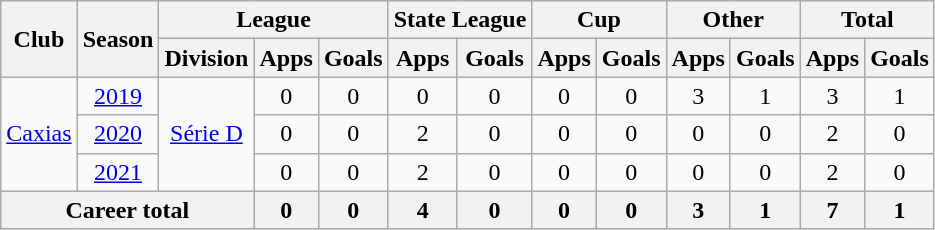<table class="wikitable" style="text-align: center">
<tr>
<th rowspan="2">Club</th>
<th rowspan="2">Season</th>
<th colspan="3">League</th>
<th colspan="2">State League</th>
<th colspan="2">Cup</th>
<th colspan="2">Other</th>
<th colspan="2">Total</th>
</tr>
<tr>
<th>Division</th>
<th>Apps</th>
<th>Goals</th>
<th>Apps</th>
<th>Goals</th>
<th>Apps</th>
<th>Goals</th>
<th>Apps</th>
<th>Goals</th>
<th>Apps</th>
<th>Goals</th>
</tr>
<tr>
<td rowspan="3"><a href='#'>Caxias</a></td>
<td><a href='#'>2019</a></td>
<td rowspan="3"><a href='#'>Série D</a></td>
<td>0</td>
<td>0</td>
<td>0</td>
<td>0</td>
<td>0</td>
<td>0</td>
<td>3</td>
<td>1</td>
<td>3</td>
<td>1</td>
</tr>
<tr>
<td><a href='#'>2020</a></td>
<td>0</td>
<td>0</td>
<td>2</td>
<td>0</td>
<td>0</td>
<td>0</td>
<td>0</td>
<td>0</td>
<td>2</td>
<td>0</td>
</tr>
<tr>
<td><a href='#'>2021</a></td>
<td>0</td>
<td>0</td>
<td>2</td>
<td>0</td>
<td>0</td>
<td>0</td>
<td>0</td>
<td>0</td>
<td>2</td>
<td>0</td>
</tr>
<tr>
<th colspan="3"><strong>Career total</strong></th>
<th>0</th>
<th>0</th>
<th>4</th>
<th>0</th>
<th>0</th>
<th>0</th>
<th>3</th>
<th>1</th>
<th>7</th>
<th>1</th>
</tr>
</table>
